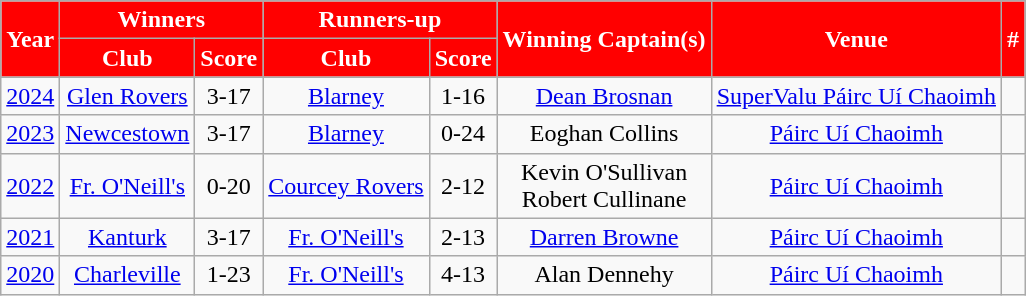<table class="wikitable sortable"  style="text-align:center">
<tr>
<th rowspan="2" style="background:red;color:white" scope="col" !>Year</th>
<th colspan="2" style="background:red;color:white" scope="col" !>Winners</th>
<th colspan="2" style="background:red;color:white" scope="col" !>Runners-up</th>
<th rowspan="2" style="background:red;color:white" scope="col" !>Winning Captain(s)</th>
<th rowspan="2" style="background:red;color:white" scope="col" !>Venue</th>
<th rowspan="2" style="background:red;color:white" scope="col" !>#</th>
</tr>
<tr>
<th style="background:red;color:white" scope="col" !>Club</th>
<th style="background:red;color:white" scope="col" !>Score</th>
<th style="background:red;color:white" scope="col" !>Club</th>
<th style="background:red;color:white" scope="col" !>Score</th>
</tr>
<tr>
<td><a href='#'>2024</a></td>
<td><a href='#'>Glen Rovers</a></td>
<td>3-17</td>
<td><a href='#'>Blarney</a></td>
<td>1-16</td>
<td><a href='#'>Dean Brosnan</a></td>
<td><a href='#'>SuperValu Páirc Uí Chaoimh</a></td>
<td></td>
</tr>
<tr>
<td><a href='#'>2023</a></td>
<td><a href='#'>Newcestown</a></td>
<td>3-17</td>
<td><a href='#'>Blarney</a></td>
<td>0-24</td>
<td>Eoghan Collins</td>
<td><a href='#'>Páirc Uí Chaoimh</a></td>
<td></td>
</tr>
<tr>
<td><a href='#'>2022</a></td>
<td><a href='#'>Fr. O'Neill's</a></td>
<td>0-20</td>
<td><a href='#'>Courcey Rovers</a></td>
<td>2-12</td>
<td>Kevin O'Sullivan<br>Robert Cullinane</td>
<td><a href='#'>Páirc Uí Chaoimh</a></td>
<td></td>
</tr>
<tr>
<td><a href='#'>2021</a></td>
<td><a href='#'>Kanturk</a></td>
<td>3-17</td>
<td><a href='#'>Fr. O'Neill's</a></td>
<td>2-13</td>
<td><a href='#'>Darren Browne</a></td>
<td><a href='#'>Páirc Uí Chaoimh</a></td>
<td></td>
</tr>
<tr>
<td><a href='#'>2020</a></td>
<td><a href='#'>Charleville</a></td>
<td>1-23</td>
<td><a href='#'>Fr. O'Neill's</a></td>
<td>4-13</td>
<td>Alan Dennehy</td>
<td><a href='#'>Páirc Uí Chaoimh</a></td>
<td></td>
</tr>
</table>
